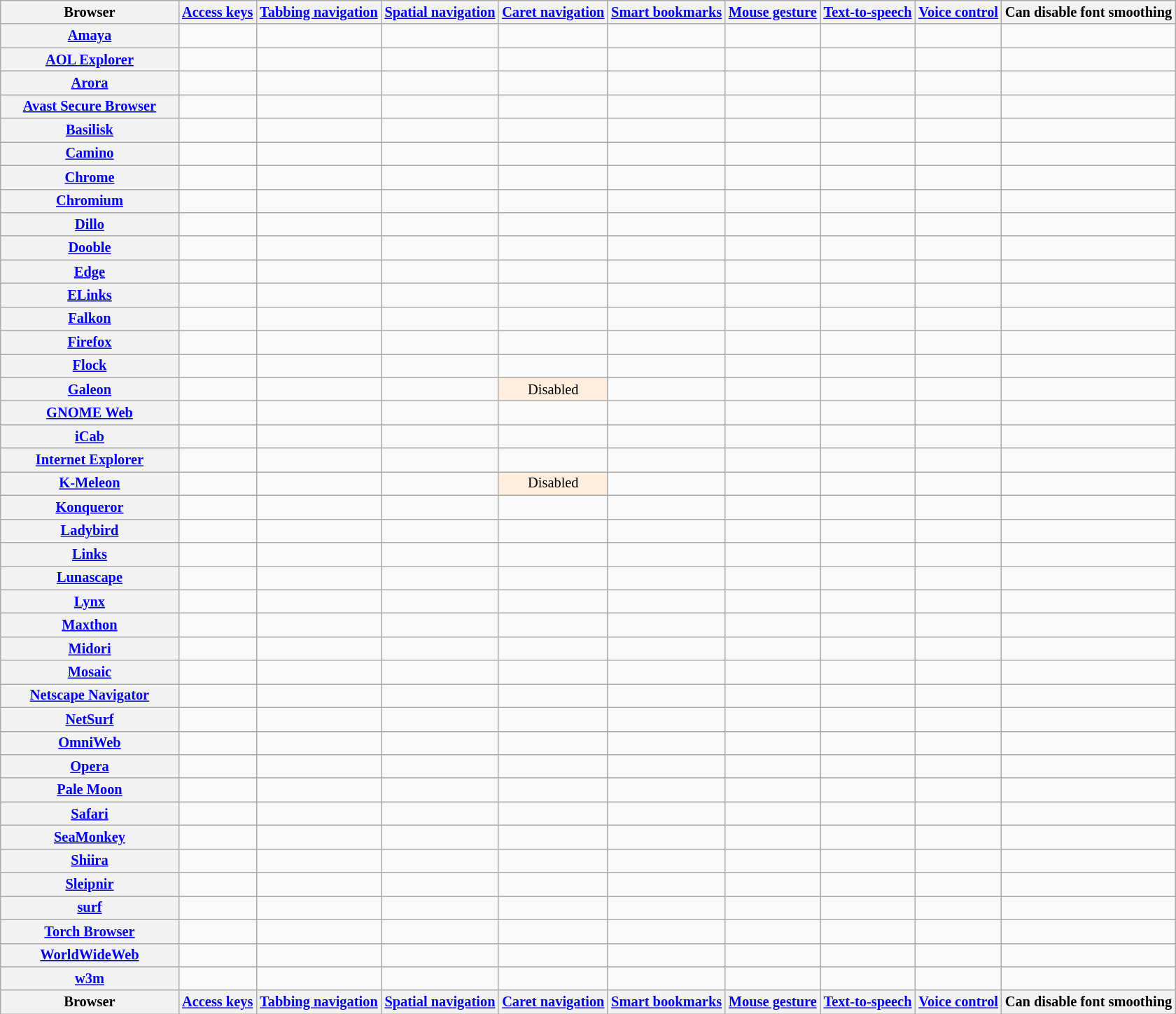<table class="wikitable sortable sort-under sticky-header" style="font-size: 85%; text-align: center; width: auto;">
<tr>
<th style="width:12em">Browser</th>
<th><a href='#'>Access keys</a></th>
<th><a href='#'>Tabbing navigation</a></th>
<th><a href='#'>Spatial navigation</a></th>
<th><a href='#'>Caret navigation</a></th>
<th><a href='#'>Smart bookmarks</a></th>
<th><a href='#'>Mouse gesture</a></th>
<th><a href='#'>Text-to-speech</a></th>
<th><a href='#'>Voice control</a></th>
<th>Can disable font smoothing</th>
</tr>
<tr>
<th><a href='#'>Amaya</a></th>
<td></td>
<td></td>
<td></td>
<td></td>
<td></td>
<td></td>
<td></td>
<td></td>
<td></td>
</tr>
<tr>
<th><a href='#'>AOL Explorer</a></th>
<td></td>
<td></td>
<td></td>
<td></td>
<td></td>
<td></td>
<td></td>
<td></td>
<td></td>
</tr>
<tr>
<th><a href='#'>Arora</a></th>
<td></td>
<td></td>
<td></td>
<td></td>
<td></td>
<td></td>
<td></td>
<td></td>
<td></td>
</tr>
<tr>
<th><a href='#'>Avast Secure Browser</a></th>
<td></td>
<td></td>
<td></td>
<td></td>
<td></td>
<td></td>
<td></td>
<td></td>
<td></td>
</tr>
<tr>
<th><a href='#'>Basilisk</a></th>
<td></td>
<td></td>
<td></td>
<td></td>
<td></td>
<td></td>
<td></td>
<td></td>
<td></td>
</tr>
<tr>
<th><a href='#'>Camino</a></th>
<td></td>
<td></td>
<td></td>
<td></td>
<td></td>
<td></td>
<td></td>
<td></td>
<td></td>
</tr>
<tr>
<th><a href='#'>Chrome</a></th>
<td></td>
<td></td>
<td></td>
<td></td>
<td></td>
<td></td>
<td></td>
<td></td>
<td></td>
</tr>
<tr>
<th><a href='#'>Chromium</a></th>
<td></td>
<td></td>
<td></td>
<td></td>
<td></td>
<td></td>
<td></td>
<td></td>
<td></td>
</tr>
<tr>
<th><a href='#'>Dillo</a></th>
<td></td>
<td></td>
<td></td>
<td></td>
<td></td>
<td></td>
<td></td>
<td></td>
<td></td>
</tr>
<tr>
<th><a href='#'>Dooble</a></th>
<td></td>
<td></td>
<td></td>
<td></td>
<td></td>
<td></td>
<td></td>
<td></td>
<td></td>
</tr>
<tr>
<th><a href='#'>Edge</a></th>
<td></td>
<td></td>
<td></td>
<td></td>
<td></td>
<td></td>
<td></td>
<td></td>
<td></td>
</tr>
<tr>
<th><a href='#'>ELinks</a></th>
<td></td>
<td></td>
<td></td>
<td></td>
<td></td>
<td></td>
<td></td>
<td></td>
<td></td>
</tr>
<tr>
<th><a href='#'>Falkon</a></th>
<td></td>
<td></td>
<td></td>
<td></td>
<td></td>
<td></td>
<td></td>
<td></td>
<td></td>
</tr>
<tr>
<th><a href='#'>Firefox</a></th>
<td></td>
<td></td>
<td></td>
<td></td>
<td></td>
<td></td>
<td></td>
<td></td>
<td></td>
</tr>
<tr>
<th><a href='#'>Flock</a></th>
<td></td>
<td></td>
<td></td>
<td></td>
<td></td>
<td></td>
<td></td>
<td></td>
<td></td>
</tr>
<tr>
<th><a href='#'>Galeon</a></th>
<td></td>
<td></td>
<td></td>
<td style="background:#fed;">Disabled</td>
<td></td>
<td></td>
<td></td>
<td></td>
<td></td>
</tr>
<tr>
<th><a href='#'>GNOME Web</a></th>
<td></td>
<td></td>
<td></td>
<td></td>
<td></td>
<td></td>
<td></td>
<td></td>
<td></td>
</tr>
<tr>
<th><a href='#'>iCab</a></th>
<td></td>
<td></td>
<td></td>
<td></td>
<td></td>
<td></td>
<td></td>
<td></td>
<td></td>
</tr>
<tr>
<th><a href='#'>Internet Explorer</a></th>
<td></td>
<td></td>
<td></td>
<td></td>
<td></td>
<td></td>
<td></td>
<td></td>
<td></td>
</tr>
<tr>
<th><a href='#'>K-Meleon</a></th>
<td></td>
<td></td>
<td></td>
<td style="background:#fed;">Disabled</td>
<td></td>
<td></td>
<td></td>
<td></td>
<td></td>
</tr>
<tr>
<th><a href='#'>Konqueror</a></th>
<td></td>
<td></td>
<td></td>
<td></td>
<td></td>
<td></td>
<td></td>
<td></td>
<td></td>
</tr>
<tr>
<th><a href='#'>Ladybird</a></th>
<td></td>
<td></td>
<td></td>
<td></td>
<td></td>
<td></td>
<td></td>
<td></td>
<td></td>
</tr>
<tr>
<th><a href='#'>Links</a></th>
<td></td>
<td></td>
<td></td>
<td></td>
<td></td>
<td></td>
<td></td>
<td></td>
<td></td>
</tr>
<tr>
<th><a href='#'>Lunascape</a></th>
<td></td>
<td></td>
<td></td>
<td></td>
<td></td>
<td></td>
<td></td>
<td></td>
<td></td>
</tr>
<tr>
<th><a href='#'>Lynx</a></th>
<td></td>
<td></td>
<td></td>
<td></td>
<td></td>
<td></td>
<td></td>
<td></td>
<td></td>
</tr>
<tr>
<th><a href='#'>Maxthon</a></th>
<td></td>
<td></td>
<td></td>
<td></td>
<td></td>
<td></td>
<td></td>
<td></td>
<td></td>
</tr>
<tr>
<th><a href='#'>Midori</a></th>
<td></td>
<td></td>
<td></td>
<td></td>
<td></td>
<td></td>
<td></td>
<td></td>
<td></td>
</tr>
<tr>
<th><a href='#'>Mosaic</a></th>
<td></td>
<td></td>
<td></td>
<td></td>
<td></td>
<td></td>
<td></td>
<td></td>
<td></td>
</tr>
<tr>
<th><a href='#'>Netscape Navigator</a></th>
<td></td>
<td></td>
<td></td>
<td></td>
<td></td>
<td></td>
<td></td>
<td></td>
<td></td>
</tr>
<tr>
<th><a href='#'>NetSurf</a></th>
<td></td>
<td></td>
<td></td>
<td></td>
<td></td>
<td></td>
<td></td>
<td></td>
<td></td>
</tr>
<tr>
<th><a href='#'>OmniWeb</a></th>
<td></td>
<td></td>
<td></td>
<td></td>
<td></td>
<td></td>
<td></td>
<td></td>
<td></td>
</tr>
<tr>
<th><a href='#'>Opera</a></th>
<td></td>
<td></td>
<td></td>
<td></td>
<td></td>
<td></td>
<td></td>
<td></td>
<td></td>
</tr>
<tr>
<th><a href='#'>Pale Moon</a></th>
<td></td>
<td></td>
<td></td>
<td></td>
<td></td>
<td></td>
<td></td>
<td></td>
<td></td>
</tr>
<tr>
<th><a href='#'>Safari</a></th>
<td></td>
<td></td>
<td></td>
<td></td>
<td></td>
<td></td>
<td></td>
<td></td>
<td></td>
</tr>
<tr>
<th><a href='#'>SeaMonkey</a></th>
<td></td>
<td></td>
<td></td>
<td></td>
<td></td>
<td></td>
<td></td>
<td></td>
<td></td>
</tr>
<tr>
<th><a href='#'>Shiira</a></th>
<td></td>
<td></td>
<td></td>
<td></td>
<td></td>
<td></td>
<td></td>
<td></td>
<td></td>
</tr>
<tr>
<th><a href='#'>Sleipnir</a></th>
<td></td>
<td></td>
<td></td>
<td></td>
<td></td>
<td></td>
<td></td>
<td></td>
<td></td>
</tr>
<tr>
<th><a href='#'>surf</a></th>
<td></td>
<td></td>
<td></td>
<td></td>
<td></td>
<td></td>
<td></td>
<td></td>
<td></td>
</tr>
<tr>
<th><a href='#'>Torch Browser</a></th>
<td></td>
<td></td>
<td></td>
<td></td>
<td></td>
<td></td>
<td></td>
<td></td>
<td></td>
</tr>
<tr>
<th><a href='#'>WorldWideWeb</a></th>
<td></td>
<td></td>
<td></td>
<td></td>
<td></td>
<td></td>
<td></td>
<td></td>
<td></td>
</tr>
<tr>
<th><a href='#'>w3m</a></th>
<td></td>
<td></td>
<td></td>
<td></td>
<td></td>
<td></td>
<td></td>
<td></td>
<td></td>
</tr>
<tr class="sortbottom">
<th>Browser</th>
<th><a href='#'>Access keys</a></th>
<th><a href='#'>Tabbing navigation</a></th>
<th><a href='#'>Spatial navigation</a></th>
<th><a href='#'>Caret navigation</a></th>
<th><a href='#'>Smart bookmarks</a></th>
<th><a href='#'>Mouse gesture</a></th>
<th><a href='#'>Text-to-speech</a></th>
<th><a href='#'>Voice control</a></th>
<th>Can disable font smoothing</th>
</tr>
</table>
